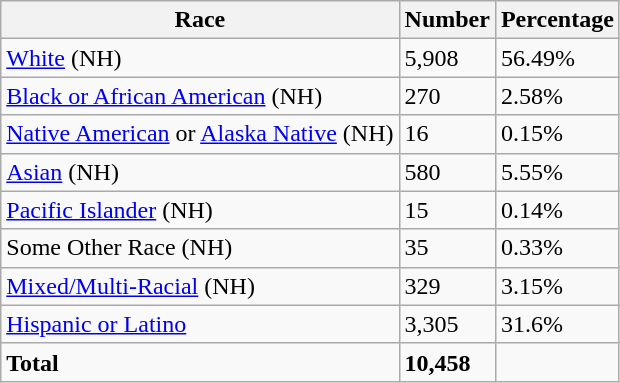<table class="wikitable">
<tr>
<th>Race</th>
<th>Number</th>
<th>Percentage</th>
</tr>
<tr>
<td><a href='#'>White</a> (NH)</td>
<td>5,908</td>
<td>56.49%</td>
</tr>
<tr>
<td><a href='#'>Black or African American</a> (NH)</td>
<td>270</td>
<td>2.58%</td>
</tr>
<tr>
<td><a href='#'>Native American</a> or <a href='#'>Alaska Native</a> (NH)</td>
<td>16</td>
<td>0.15%</td>
</tr>
<tr>
<td><a href='#'>Asian</a> (NH)</td>
<td>580</td>
<td>5.55%</td>
</tr>
<tr>
<td><a href='#'>Pacific Islander</a> (NH)</td>
<td>15</td>
<td>0.14%</td>
</tr>
<tr>
<td>Some Other Race (NH)</td>
<td>35</td>
<td>0.33%</td>
</tr>
<tr>
<td><a href='#'>Mixed/Multi-Racial</a> (NH)</td>
<td>329</td>
<td>3.15%</td>
</tr>
<tr>
<td><a href='#'>Hispanic or Latino</a></td>
<td>3,305</td>
<td>31.6%</td>
</tr>
<tr>
<td><strong>Total</strong></td>
<td><strong>10,458</strong></td>
<td></td>
</tr>
</table>
